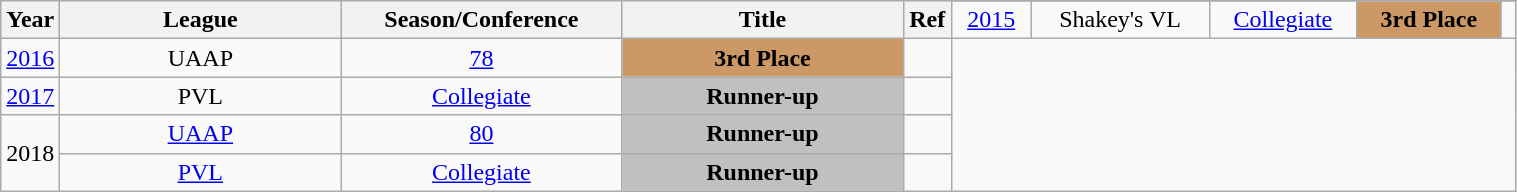<table class="wikitable sortable" style="text-align:center" width="80%">
<tr>
<th style="width:25px;" rowspan="2">Year</th>
<th style="width:180px;" rowspan="2">League</th>
<th style="width:180px;" rowspan="2">Season/Conference</th>
<th style="width:180px;" rowspan="2">Title</th>
<th style="width:25px;" rowspan="2">Ref</th>
</tr>
<tr>
<td><a href='#'>2015</a></td>
<td>Shakey's VL</td>
<td><a href='#'>Collegiate</a></td>
<td style="background:#c96;"><strong>3rd Place</strong></td>
<td></td>
</tr>
<tr>
<td><a href='#'>2016</a></td>
<td>UAAP</td>
<td><a href='#'>78</a></td>
<td style="background:#c96;"><strong>3rd Place</strong></td>
<td></td>
</tr>
<tr>
<td><a href='#'>2017</a></td>
<td>PVL</td>
<td><a href='#'>Collegiate</a></td>
<td style="background:silver;"><strong>Runner-up</strong></td>
<td></td>
</tr>
<tr>
<td rowspan="2">2018</td>
<td><a href='#'>UAAP</a></td>
<td><a href='#'>80</a></td>
<td style="background:silver;"><strong>Runner-up</strong></td>
<td></td>
</tr>
<tr>
<td><a href='#'>PVL</a></td>
<td><a href='#'>Collegiate</a></td>
<td style="background:silver;"><strong>Runner-up</strong></td>
<td></td>
</tr>
</table>
